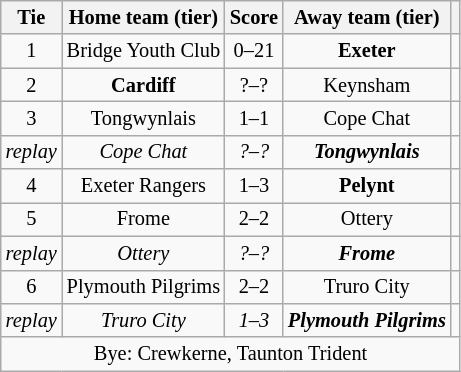<table class="wikitable" style="text-align:center; font-size:85%">
<tr>
<th>Tie</th>
<th>Home team (tier)</th>
<th>Score</th>
<th>Away team (tier)</th>
<th></th>
</tr>
<tr>
<td align="center">1</td>
<td>Bridge Youth Club</td>
<td align="center">0–21</td>
<td><strong>Exeter</strong></td>
<td></td>
</tr>
<tr>
<td align="center">2</td>
<td><strong>Cardiff</strong></td>
<td align="center">?–?</td>
<td>Keynsham</td>
<td></td>
</tr>
<tr>
<td align="center">3</td>
<td>Tongwynlais</td>
<td align="center">1–1 </td>
<td>Cope Chat</td>
<td></td>
</tr>
<tr>
<td align="center"><em>replay</em></td>
<td><em>Cope Chat</em></td>
<td align="center"><em>?–?</em></td>
<td><strong><em>Tongwynlais</em></strong></td>
<td></td>
</tr>
<tr>
<td align="center">4</td>
<td>Exeter Rangers</td>
<td align="center">1–3</td>
<td><strong>Pelynt</strong></td>
<td></td>
</tr>
<tr>
<td align="center">5</td>
<td>Frome</td>
<td align="center">2–2 </td>
<td>Ottery</td>
<td></td>
</tr>
<tr>
<td align="center"><em>replay</em></td>
<td><em>Ottery</em></td>
<td align="center"><em>?–?</em></td>
<td><strong><em>Frome</em></strong></td>
<td></td>
</tr>
<tr>
<td align="center">6</td>
<td>Plymouth Pilgrims</td>
<td align="center">2–2 </td>
<td>Truro City</td>
<td></td>
</tr>
<tr>
<td align="center"><em>replay</em></td>
<td><em>Truro City</em></td>
<td align="center"><em>1–3</em></td>
<td><strong><em>Plymouth Pilgrims</em></strong></td>
<td></td>
</tr>
<tr>
<td colspan="5" align="center">Bye: Crewkerne, Taunton Trident</td>
</tr>
</table>
